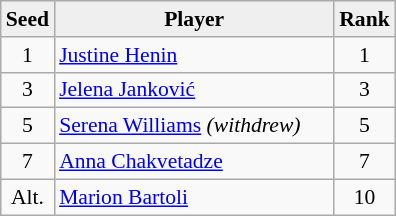<table class="wikitable" style="text-align: center; font-size:90%">
<tr>
<th width=20 style="background:#EFEFEF">Seed</th>
<th width=180 style="background:#EFEFEF">Player</th>
<th width=20 style="background:#EFEFEF">Rank</th>
</tr>
<tr>
<td>1</td>
<td style="text-align:left;"> <a href='#'>Justine Henin</a></td>
<td>1</td>
</tr>
<tr>
<td>3</td>
<td style="text-align:left;"> <a href='#'>Jelena Janković</a></td>
<td>3</td>
</tr>
<tr>
<td>5</td>
<td style="text-align:left;"> <a href='#'>Serena Williams</a> <em>(withdrew)</em></td>
<td>5</td>
</tr>
<tr>
<td>7</td>
<td style="text-align:left;"> <a href='#'>Anna Chakvetadze</a></td>
<td>7</td>
</tr>
<tr>
<td>Alt.</td>
<td style="text-align:left;"> <a href='#'>Marion Bartoli</a></td>
<td>10</td>
</tr>
</table>
